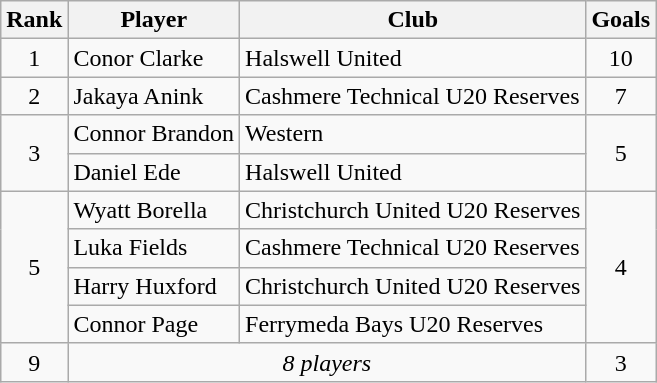<table class="wikitable" style="text-align:center">
<tr>
<th>Rank</th>
<th>Player</th>
<th>Club</th>
<th>Goals</th>
</tr>
<tr>
<td>1</td>
<td align=left>Conor Clarke</td>
<td align=left>Halswell United</td>
<td>10</td>
</tr>
<tr>
<td>2</td>
<td align=left>Jakaya Anink</td>
<td align=left>Cashmere Technical U20 Reserves</td>
<td>7</td>
</tr>
<tr>
<td rowspan=2>3</td>
<td align=left>Connor Brandon</td>
<td align=left>Western</td>
<td rowspan=2>5</td>
</tr>
<tr>
<td align=left>Daniel Ede</td>
<td align=left>Halswell United</td>
</tr>
<tr>
<td rowspan=4>5</td>
<td align=left>Wyatt Borella</td>
<td align=left>Christchurch United U20 Reserves</td>
<td rowspan=4>4</td>
</tr>
<tr>
<td align=left>Luka Fields</td>
<td align=left>Cashmere Technical U20 Reserves</td>
</tr>
<tr>
<td align=left>Harry Huxford</td>
<td align=left>Christchurch United U20 Reserves</td>
</tr>
<tr>
<td align=left>Connor Page</td>
<td align=left>Ferrymeda Bays U20 Reserves</td>
</tr>
<tr>
<td rowspan=1>9</td>
<td colspan=2><em>8 players</em></td>
<td rowspan=1>3</td>
</tr>
</table>
